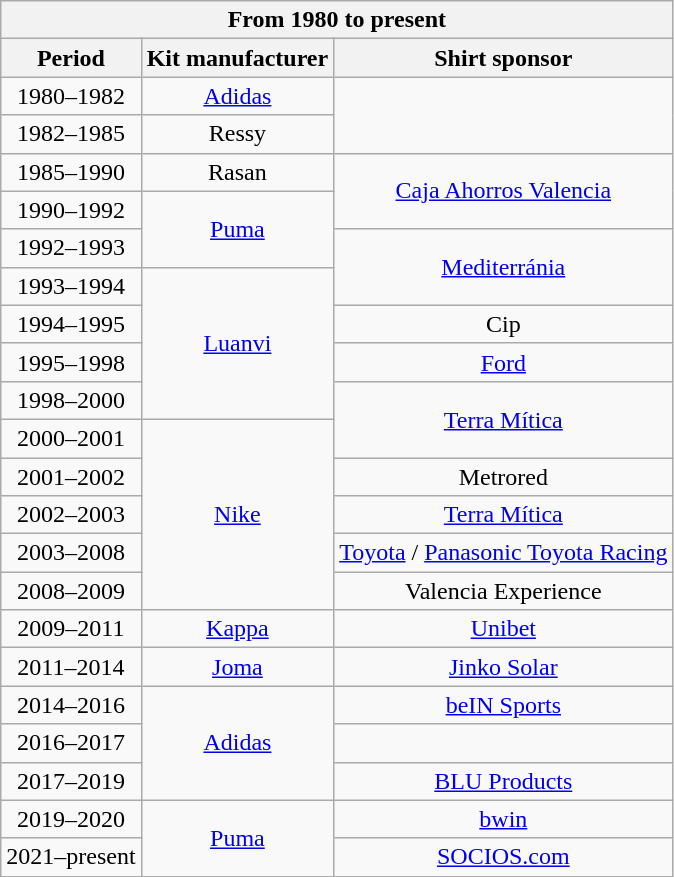<table class="wikitable" style="text-align: center">
<tr>
<th colspan=3>From 1980 to present</th>
</tr>
<tr>
<th>Period</th>
<th>Kit manufacturer</th>
<th>Shirt sponsor</th>
</tr>
<tr>
<td>1980–1982</td>
<td><a href='#'>Adidas</a></td>
<td rowspan=2></td>
</tr>
<tr>
<td>1982–1985</td>
<td>Ressy</td>
</tr>
<tr>
<td>1985–1990</td>
<td>Rasan</td>
<td rowspan=2><a href='#'>Caja Ahorros Valencia</a></td>
</tr>
<tr>
<td>1990–1992</td>
<td rowspan=2><a href='#'>Puma</a></td>
</tr>
<tr>
<td>1992–1993</td>
<td rowspan=2><a href='#'>Mediterránia</a></td>
</tr>
<tr>
<td>1993–1994</td>
<td rowspan=4><a href='#'>Luanvi</a></td>
</tr>
<tr>
<td>1994–1995</td>
<td>Cip</td>
</tr>
<tr>
<td>1995–1998</td>
<td><a href='#'>Ford</a></td>
</tr>
<tr>
<td>1998–2000</td>
<td rowspan=2><a href='#'>Terra Mítica</a></td>
</tr>
<tr>
<td>2000–2001</td>
<td rowspan=5><a href='#'>Nike</a></td>
</tr>
<tr>
<td>2001–2002</td>
<td>Metrored</td>
</tr>
<tr>
<td>2002–2003</td>
<td><a href='#'>Terra Mítica</a></td>
</tr>
<tr>
<td>2003–2008</td>
<td><a href='#'>Toyota</a> / <a href='#'>Panasonic Toyota Racing</a></td>
</tr>
<tr>
<td>2008–2009</td>
<td>Valencia Experience</td>
</tr>
<tr>
<td>2009–2011</td>
<td><a href='#'>Kappa</a></td>
<td><a href='#'>Unibet</a></td>
</tr>
<tr>
<td>2011–2014</td>
<td><a href='#'>Joma</a></td>
<td><a href='#'>Jinko Solar</a></td>
</tr>
<tr>
<td>2014–2016</td>
<td rowspan=3><a href='#'>Adidas</a></td>
<td><a href='#'>beIN Sports</a></td>
</tr>
<tr>
<td>2016–2017</td>
<td></td>
</tr>
<tr>
<td>2017–2019</td>
<td><a href='#'>BLU Products</a></td>
</tr>
<tr>
<td>2019–2020</td>
<td rowspan=2><a href='#'>Puma</a></td>
<td><a href='#'>bwin</a></td>
</tr>
<tr>
<td>2021–present</td>
<td><a href='#'>SOCIOS.com</a></td>
</tr>
</table>
